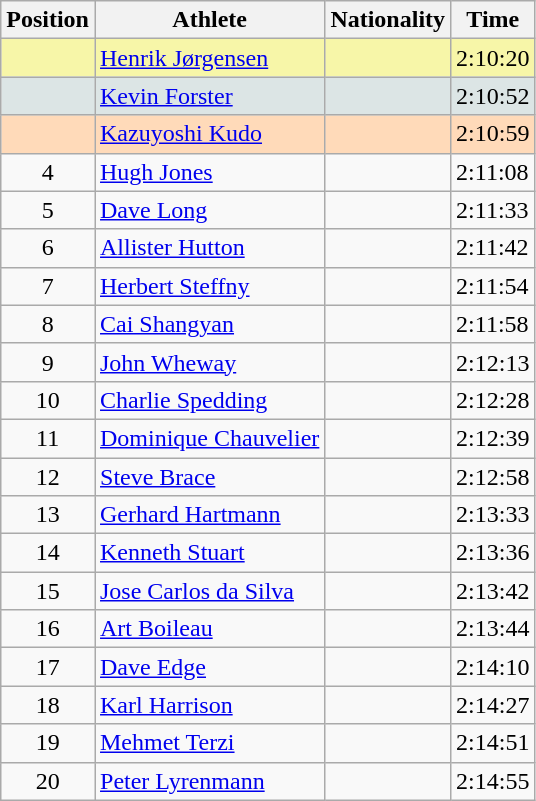<table class="wikitable sortable">
<tr>
<th>Position</th>
<th>Athlete</th>
<th>Nationality</th>
<th>Time</th>
</tr>
<tr bgcolor="#F7F6A8">
<td align=center></td>
<td><a href='#'>Henrik Jørgensen</a></td>
<td></td>
<td>2:10:20</td>
</tr>
<tr bgcolor="#DCE5E5">
<td align=center></td>
<td><a href='#'>Kevin Forster</a></td>
<td></td>
<td>2:10:52</td>
</tr>
<tr bgcolor="#FFDAB9">
<td align=center></td>
<td><a href='#'>Kazuyoshi Kudo</a></td>
<td></td>
<td>2:10:59</td>
</tr>
<tr>
<td align=center>4</td>
<td><a href='#'>Hugh Jones</a></td>
<td></td>
<td>2:11:08</td>
</tr>
<tr>
<td align=center>5</td>
<td><a href='#'>Dave Long</a></td>
<td></td>
<td>2:11:33</td>
</tr>
<tr>
<td align=center>6</td>
<td><a href='#'>Allister Hutton</a></td>
<td></td>
<td>2:11:42</td>
</tr>
<tr>
<td align=center>7</td>
<td><a href='#'>Herbert Steffny</a></td>
<td></td>
<td>2:11:54</td>
</tr>
<tr>
<td align=center>8</td>
<td><a href='#'>Cai Shangyan</a></td>
<td></td>
<td>2:11:58</td>
</tr>
<tr>
<td align=center>9</td>
<td><a href='#'>John Wheway</a></td>
<td></td>
<td>2:12:13</td>
</tr>
<tr>
<td align=center>10</td>
<td><a href='#'>Charlie Spedding</a></td>
<td></td>
<td>2:12:28</td>
</tr>
<tr>
<td align=center>11</td>
<td><a href='#'>Dominique Chauvelier</a></td>
<td></td>
<td>2:12:39</td>
</tr>
<tr>
<td align=center>12</td>
<td><a href='#'>Steve Brace</a></td>
<td></td>
<td>2:12:58</td>
</tr>
<tr>
<td align=center>13</td>
<td><a href='#'>Gerhard Hartmann</a></td>
<td></td>
<td>2:13:33</td>
</tr>
<tr>
<td align=center>14</td>
<td><a href='#'>Kenneth Stuart</a></td>
<td></td>
<td>2:13:36</td>
</tr>
<tr>
<td align=center>15</td>
<td><a href='#'>Jose Carlos da Silva</a></td>
<td></td>
<td>2:13:42</td>
</tr>
<tr>
<td align=center>16</td>
<td><a href='#'>Art Boileau</a></td>
<td></td>
<td>2:13:44</td>
</tr>
<tr>
<td align=center>17</td>
<td><a href='#'>Dave Edge</a></td>
<td></td>
<td>2:14:10</td>
</tr>
<tr>
<td align=center>18</td>
<td><a href='#'>Karl Harrison</a></td>
<td></td>
<td>2:14:27</td>
</tr>
<tr>
<td align=center>19</td>
<td><a href='#'>Mehmet Terzi</a></td>
<td></td>
<td>2:14:51</td>
</tr>
<tr>
<td align=center>20</td>
<td><a href='#'>Peter Lyrenmann</a></td>
<td></td>
<td>2:14:55</td>
</tr>
</table>
